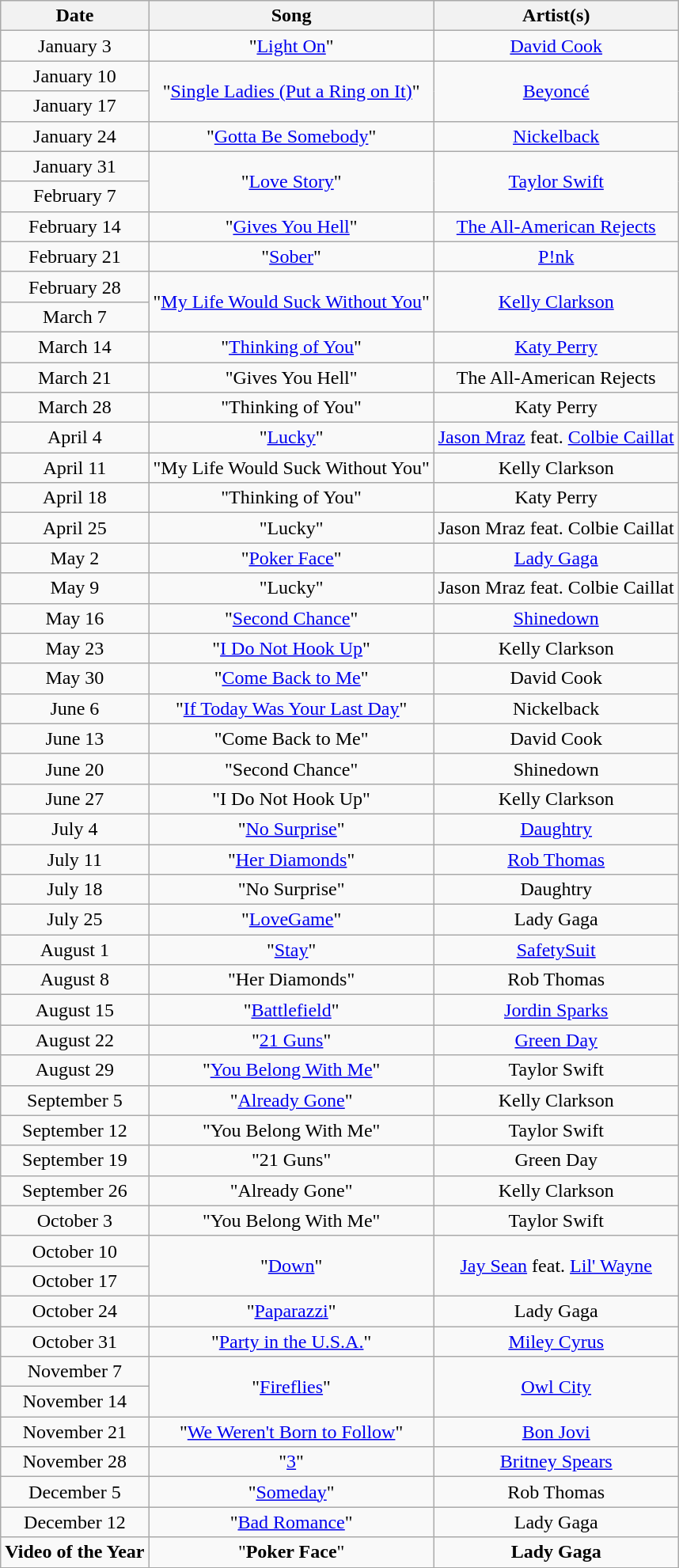<table class="wikitable collapsible collapsed" style="text-align:center;">
<tr>
<th>Date</th>
<th>Song</th>
<th>Artist(s)</th>
</tr>
<tr>
<td>January 3</td>
<td>"<a href='#'>Light On</a>"</td>
<td><a href='#'>David Cook</a></td>
</tr>
<tr>
<td>January 10</td>
<td rowspan="2">"<a href='#'>Single Ladies (Put a Ring on It)</a>"</td>
<td rowspan="2"><a href='#'>Beyoncé</a></td>
</tr>
<tr>
<td>January 17</td>
</tr>
<tr>
<td>January 24</td>
<td>"<a href='#'>Gotta Be Somebody</a>"</td>
<td><a href='#'>Nickelback</a></td>
</tr>
<tr>
<td>January 31</td>
<td rowspan="2">"<a href='#'>Love Story</a>"</td>
<td rowspan="2"><a href='#'>Taylor Swift</a></td>
</tr>
<tr>
<td>February 7</td>
</tr>
<tr>
<td>February 14</td>
<td>"<a href='#'>Gives You Hell</a>"</td>
<td><a href='#'>The All-American Rejects</a></td>
</tr>
<tr>
<td>February 21</td>
<td>"<a href='#'>Sober</a>"</td>
<td><a href='#'>P!nk</a></td>
</tr>
<tr>
<td>February 28</td>
<td rowspan="2">"<a href='#'>My Life Would Suck Without You</a>"</td>
<td rowspan="2"><a href='#'>Kelly Clarkson</a></td>
</tr>
<tr>
<td>March 7</td>
</tr>
<tr>
<td>March 14</td>
<td>"<a href='#'>Thinking of You</a>"</td>
<td><a href='#'>Katy Perry</a></td>
</tr>
<tr>
<td>March 21</td>
<td>"Gives You Hell"</td>
<td>The All-American Rejects</td>
</tr>
<tr>
<td>March 28</td>
<td>"Thinking of You"</td>
<td>Katy Perry</td>
</tr>
<tr>
<td>April 4</td>
<td>"<a href='#'>Lucky</a>"</td>
<td><a href='#'>Jason Mraz</a> feat. <a href='#'>Colbie Caillat</a></td>
</tr>
<tr>
<td>April 11</td>
<td>"My Life Would Suck Without You"</td>
<td>Kelly Clarkson</td>
</tr>
<tr>
<td>April 18</td>
<td>"Thinking of You"</td>
<td>Katy Perry</td>
</tr>
<tr>
<td>April 25</td>
<td>"Lucky"</td>
<td>Jason Mraz feat. Colbie Caillat</td>
</tr>
<tr>
<td>May 2</td>
<td>"<a href='#'>Poker Face</a>"</td>
<td><a href='#'>Lady Gaga</a></td>
</tr>
<tr>
<td>May 9</td>
<td>"Lucky"</td>
<td>Jason Mraz feat. Colbie Caillat</td>
</tr>
<tr>
<td>May 16</td>
<td>"<a href='#'>Second Chance</a>"</td>
<td><a href='#'>Shinedown</a></td>
</tr>
<tr>
<td>May 23</td>
<td>"<a href='#'>I Do Not Hook Up</a>"</td>
<td>Kelly Clarkson</td>
</tr>
<tr>
<td>May 30</td>
<td>"<a href='#'>Come Back to Me</a>"</td>
<td>David Cook</td>
</tr>
<tr>
<td>June 6</td>
<td>"<a href='#'>If Today Was Your Last Day</a>"</td>
<td>Nickelback</td>
</tr>
<tr>
<td>June 13</td>
<td>"Come Back to Me"</td>
<td>David Cook</td>
</tr>
<tr>
<td>June 20</td>
<td>"Second Chance"</td>
<td>Shinedown</td>
</tr>
<tr>
<td>June 27</td>
<td>"I Do Not Hook Up"</td>
<td>Kelly Clarkson</td>
</tr>
<tr>
<td>July 4</td>
<td>"<a href='#'>No Surprise</a>"</td>
<td><a href='#'>Daughtry</a></td>
</tr>
<tr>
<td>July 11</td>
<td>"<a href='#'>Her Diamonds</a>"</td>
<td><a href='#'>Rob Thomas</a></td>
</tr>
<tr>
<td>July 18</td>
<td>"No Surprise"</td>
<td>Daughtry</td>
</tr>
<tr>
<td>July 25</td>
<td>"<a href='#'>LoveGame</a>"</td>
<td>Lady Gaga</td>
</tr>
<tr>
<td>August 1</td>
<td>"<a href='#'>Stay</a>"</td>
<td><a href='#'>SafetySuit</a></td>
</tr>
<tr>
<td>August 8</td>
<td>"Her Diamonds"</td>
<td>Rob Thomas</td>
</tr>
<tr>
<td>August 15</td>
<td>"<a href='#'>Battlefield</a>"</td>
<td><a href='#'>Jordin Sparks</a></td>
</tr>
<tr>
<td>August 22</td>
<td>"<a href='#'>21 Guns</a>"</td>
<td><a href='#'>Green Day</a></td>
</tr>
<tr>
<td>August 29</td>
<td>"<a href='#'>You Belong With Me</a>"</td>
<td>Taylor Swift</td>
</tr>
<tr>
<td>September 5</td>
<td>"<a href='#'>Already Gone</a>"</td>
<td>Kelly Clarkson</td>
</tr>
<tr>
<td>September 12</td>
<td>"You Belong With Me"</td>
<td>Taylor Swift</td>
</tr>
<tr>
<td>September 19</td>
<td>"21 Guns"</td>
<td>Green Day</td>
</tr>
<tr>
<td>September 26</td>
<td>"Already Gone"</td>
<td>Kelly Clarkson</td>
</tr>
<tr>
<td>October 3</td>
<td>"You Belong With Me"</td>
<td>Taylor Swift</td>
</tr>
<tr>
<td>October 10</td>
<td rowspan="2">"<a href='#'>Down</a>"</td>
<td rowspan="2"><a href='#'>Jay Sean</a> feat. <a href='#'>Lil' Wayne</a></td>
</tr>
<tr>
<td>October 17</td>
</tr>
<tr>
<td>October 24</td>
<td>"<a href='#'>Paparazzi</a>"</td>
<td>Lady Gaga</td>
</tr>
<tr>
<td>October 31</td>
<td>"<a href='#'>Party in the U.S.A.</a>"</td>
<td><a href='#'>Miley Cyrus</a></td>
</tr>
<tr>
<td>November 7</td>
<td rowspan="2">"<a href='#'>Fireflies</a>"</td>
<td rowspan="2"><a href='#'>Owl City</a></td>
</tr>
<tr>
<td>November 14</td>
</tr>
<tr>
<td>November 21</td>
<td>"<a href='#'>We Weren't Born to Follow</a>"</td>
<td><a href='#'>Bon Jovi</a></td>
</tr>
<tr>
<td>November 28</td>
<td>"<a href='#'>3</a>"</td>
<td><a href='#'>Britney Spears</a></td>
</tr>
<tr>
<td>December 5</td>
<td>"<a href='#'>Someday</a>"</td>
<td>Rob Thomas</td>
</tr>
<tr>
<td>December 12</td>
<td>"<a href='#'>Bad Romance</a>"</td>
<td>Lady Gaga</td>
</tr>
<tr>
<td><strong>Video of the Year</strong></td>
<td>"<strong>Poker Face</strong>"</td>
<td><strong>Lady Gaga</strong></td>
</tr>
</table>
